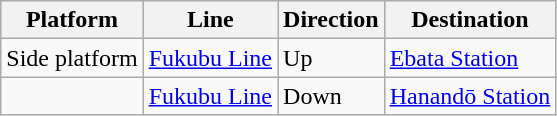<table class="wikitable">
<tr>
<th>Platform</th>
<th>Line</th>
<th>Direction</th>
<th>Destination</th>
</tr>
<tr>
<td>Side platform</td>
<td><a href='#'>Fukubu Line</a></td>
<td>Up</td>
<td><a href='#'>Ebata Station</a></td>
</tr>
<tr>
<td></td>
<td><a href='#'>Fukubu Line</a></td>
<td>Down</td>
<td><a href='#'>Hanandō Station</a></td>
</tr>
</table>
